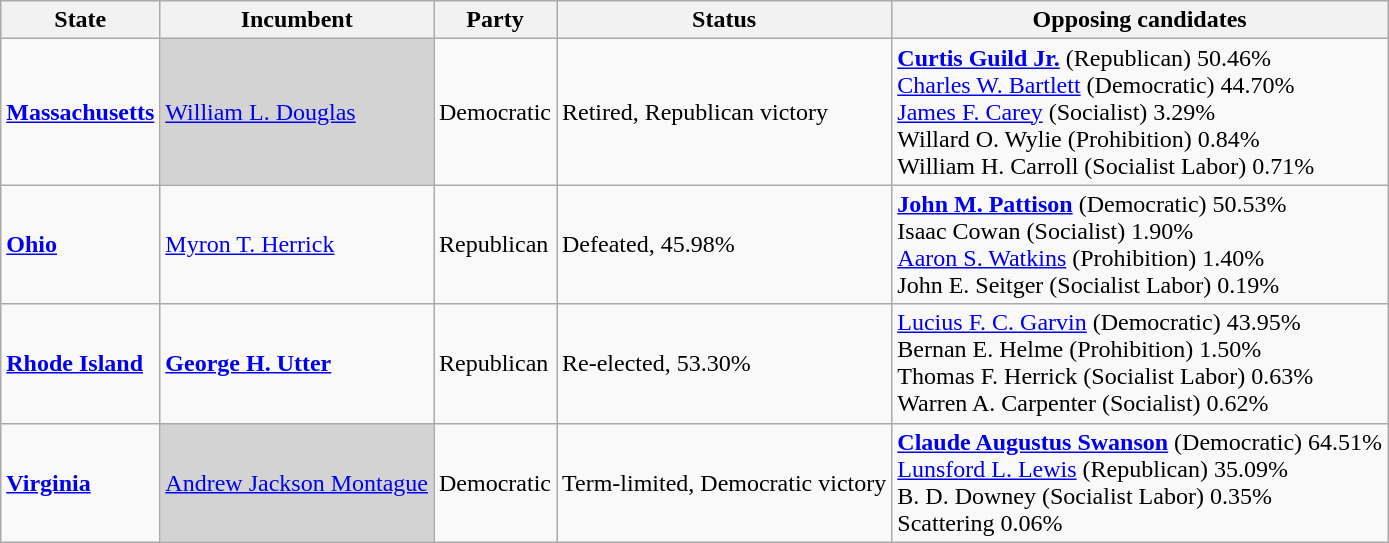<table class="wikitable">
<tr>
<th>State</th>
<th>Incumbent</th>
<th>Party</th>
<th>Status</th>
<th>Opposing candidates</th>
</tr>
<tr>
<td><strong><a href='#'>Massachusetts</a></strong></td>
<td style="background:lightgrey;"><a href='#'>William L. Douglas</a></td>
<td>Democratic</td>
<td>Retired, Republican victory</td>
<td><strong><a href='#'>Curtis Guild Jr.</a></strong> (Republican) 50.46%<br><a href='#'>Charles W. Bartlett</a> (Democratic) 44.70%<br><a href='#'>James F. Carey</a> (Socialist) 3.29%<br>Willard O. Wylie (Prohibition) 0.84%<br>William H. Carroll (Socialist Labor) 0.71%<br></td>
</tr>
<tr>
<td><strong><a href='#'>Ohio</a></strong></td>
<td><a href='#'>Myron T. Herrick</a></td>
<td>Republican</td>
<td>Defeated, 45.98%</td>
<td><strong><a href='#'>John M. Pattison</a></strong> (Democratic) 50.53%<br>Isaac Cowan (Socialist) 1.90%<br><a href='#'>Aaron S. Watkins</a> (Prohibition) 1.40%<br>John E. Seitger (Socialist Labor) 0.19%<br></td>
</tr>
<tr>
<td><strong><a href='#'>Rhode Island</a></strong></td>
<td><strong><a href='#'>George H. Utter</a></strong></td>
<td>Republican</td>
<td>Re-elected, 53.30%</td>
<td><a href='#'>Lucius F. C. Garvin</a> (Democratic) 43.95%<br>Bernan E. Helme (Prohibition) 1.50%<br>Thomas F. Herrick (Socialist Labor) 0.63%<br>Warren A. Carpenter (Socialist) 0.62%<br></td>
</tr>
<tr>
<td><strong><a href='#'>Virginia</a></strong></td>
<td style="background:lightgrey;"><a href='#'>Andrew Jackson Montague</a></td>
<td>Democratic</td>
<td>Term-limited, Democratic victory</td>
<td><strong><a href='#'>Claude Augustus Swanson</a></strong> (Democratic) 64.51%<br><a href='#'>Lunsford L. Lewis</a> (Republican) 35.09%<br>B. D. Downey (Socialist Labor) 0.35%<br>Scattering 0.06%<br></td>
</tr>
</table>
